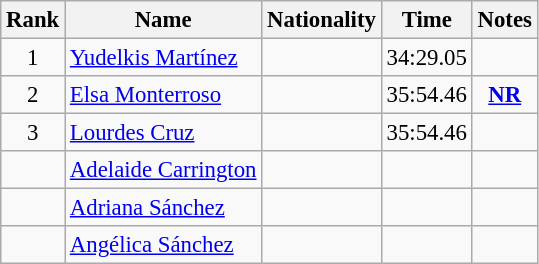<table class="wikitable sortable" style="text-align:center;font-size:95%">
<tr>
<th>Rank</th>
<th>Name</th>
<th>Nationality</th>
<th>Time</th>
<th>Notes</th>
</tr>
<tr>
<td>1</td>
<td align=left><a href='#'>Yudelkis Martínez</a></td>
<td align=left></td>
<td>34:29.05</td>
<td></td>
</tr>
<tr>
<td>2</td>
<td align=left><a href='#'>Elsa Monterroso</a></td>
<td align=left></td>
<td>35:54.46</td>
<td><strong><a href='#'>NR</a></strong></td>
</tr>
<tr>
<td>3</td>
<td align=left><a href='#'>Lourdes Cruz</a></td>
<td align=left></td>
<td>35:54.46</td>
<td></td>
</tr>
<tr>
<td></td>
<td align=left><a href='#'>Adelaide Carrington</a></td>
<td align=left></td>
<td></td>
<td></td>
</tr>
<tr>
<td></td>
<td align=left><a href='#'>Adriana Sánchez</a></td>
<td align=left></td>
<td></td>
<td></td>
</tr>
<tr>
<td></td>
<td align=left><a href='#'>Angélica Sánchez</a></td>
<td align=left></td>
<td></td>
<td></td>
</tr>
</table>
